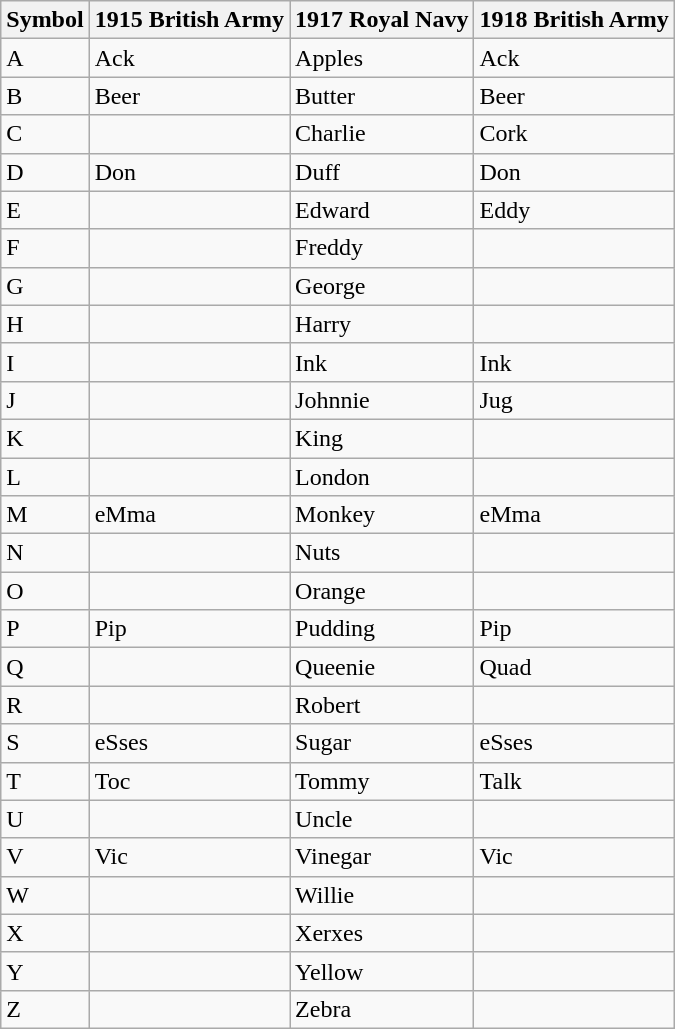<table class="wikitable">
<tr>
<th>Symbol</th>
<th>1915 British Army</th>
<th>1917 Royal Navy</th>
<th>1918 British Army</th>
</tr>
<tr>
<td>A</td>
<td>Ack</td>
<td>Apples</td>
<td>Ack</td>
</tr>
<tr>
<td>B</td>
<td>Beer</td>
<td>Butter</td>
<td>Beer</td>
</tr>
<tr>
<td>C</td>
<td></td>
<td>Charlie</td>
<td>Cork</td>
</tr>
<tr>
<td>D</td>
<td>Don</td>
<td>Duff</td>
<td>Don</td>
</tr>
<tr>
<td>E</td>
<td></td>
<td>Edward</td>
<td>Eddy</td>
</tr>
<tr>
<td>F</td>
<td></td>
<td>Freddy</td>
<td></td>
</tr>
<tr>
<td>G</td>
<td></td>
<td>George</td>
<td></td>
</tr>
<tr>
<td>H</td>
<td></td>
<td>Harry</td>
<td></td>
</tr>
<tr>
<td>I</td>
<td></td>
<td>Ink</td>
<td>Ink</td>
</tr>
<tr>
<td>J</td>
<td></td>
<td>Johnnie</td>
<td>Jug</td>
</tr>
<tr>
<td>K</td>
<td></td>
<td>King</td>
<td></td>
</tr>
<tr>
<td>L</td>
<td></td>
<td>London</td>
<td></td>
</tr>
<tr>
<td>M</td>
<td>eMma</td>
<td>Monkey</td>
<td>eMma</td>
</tr>
<tr>
<td>N</td>
<td></td>
<td>Nuts</td>
<td></td>
</tr>
<tr>
<td>O</td>
<td></td>
<td>Orange</td>
<td></td>
</tr>
<tr>
<td>P</td>
<td>Pip</td>
<td>Pudding</td>
<td>Pip</td>
</tr>
<tr>
<td>Q</td>
<td></td>
<td>Queenie</td>
<td>Quad</td>
</tr>
<tr>
<td>R</td>
<td></td>
<td>Robert</td>
<td></td>
</tr>
<tr>
<td>S</td>
<td>eSses</td>
<td>Sugar</td>
<td>eSses</td>
</tr>
<tr>
<td>T</td>
<td>Toc</td>
<td>Tommy</td>
<td>Talk</td>
</tr>
<tr>
<td>U</td>
<td></td>
<td>Uncle</td>
<td></td>
</tr>
<tr>
<td>V</td>
<td>Vic</td>
<td>Vinegar</td>
<td>Vic</td>
</tr>
<tr>
<td>W</td>
<td></td>
<td>Willie</td>
<td></td>
</tr>
<tr>
<td>X</td>
<td></td>
<td>Xerxes</td>
<td></td>
</tr>
<tr>
<td>Y</td>
<td></td>
<td>Yellow</td>
<td></td>
</tr>
<tr>
<td>Z</td>
<td></td>
<td>Zebra</td>
<td></td>
</tr>
</table>
